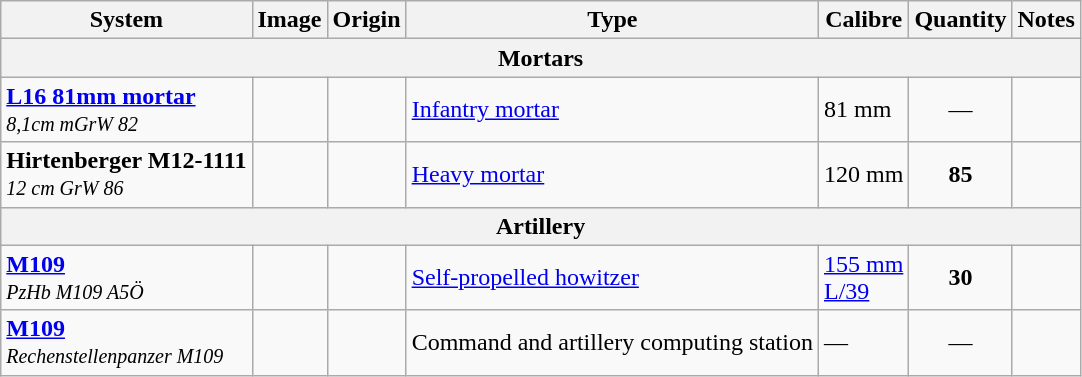<table class="wikitable">
<tr>
<th>System</th>
<th>Image</th>
<th>Origin</th>
<th>Type</th>
<th>Calibre</th>
<th>Quantity</th>
<th>Notes</th>
</tr>
<tr>
<th colspan="7">Mortars</th>
</tr>
<tr>
<td><strong><a href='#'>L16 81mm mortar</a></strong><br><em><small>8,1cm mGrW 82</small></em></td>
<td style="text-align: center; "></td>
<td></td>
<td><a href='#'>Infantry mortar</a></td>
<td>81 mm</td>
<td style="text-align: center; ">—</td>
<td></td>
</tr>
<tr>
<td><strong>Hirtenberger M12-1111</strong><br><em><small>12 cm GrW 86</small></em></td>
<td style="text-align: center; "></td>
<td></td>
<td><a href='#'>Heavy mortar</a></td>
<td>120 mm</td>
<td style="text-align: center; "><strong>85</strong></td>
<td></td>
</tr>
<tr>
<th colspan="7">Artillery</th>
</tr>
<tr>
<td><strong><a href='#'>M109</a></strong><br><em><small>PzHb M109 A5Ö</small></em></td>
<td style="text-align: center; "></td>
<td><br></td>
<td><a href='#'>Self-propelled howitzer</a></td>
<td><a href='#'>155 mm</a><br><a href='#'>L/39</a></td>
<td style="text-align: center; "><strong>30</strong></td>
<td></td>
</tr>
<tr>
<td><strong><a href='#'>M109</a></strong><br><small><em>Rechenstellenpanzer M109</em></small></td>
<td style="text-align: center; "></td>
<td><br></td>
<td>Command and artillery computing station</td>
<td>—</td>
<td style="text-align: center; ">—</td>
<td></td>
</tr>
</table>
